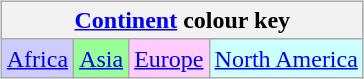<table border="0">
<tr>
<td colspan="2" align="center"><br><table class="wikitable" align="center">
<tr bgcolor="#CCCCCC">
<th colspan="7" align="center"><a href='#'>Continent</a> colour key</th>
</tr>
<tr>
<td bgcolor="#CCCCFF"><a href='#'>Africa</a></td>
<td bgcolor="#98FF98"><a href='#'>Asia</a></td>
<td bgcolor="#FFCCFF"><a href='#'>Europe</a></td>
<td bgcolor="#CCFFFF"><a href='#'>North America</a></td>
</tr>
</table>
</td>
</tr>
</table>
